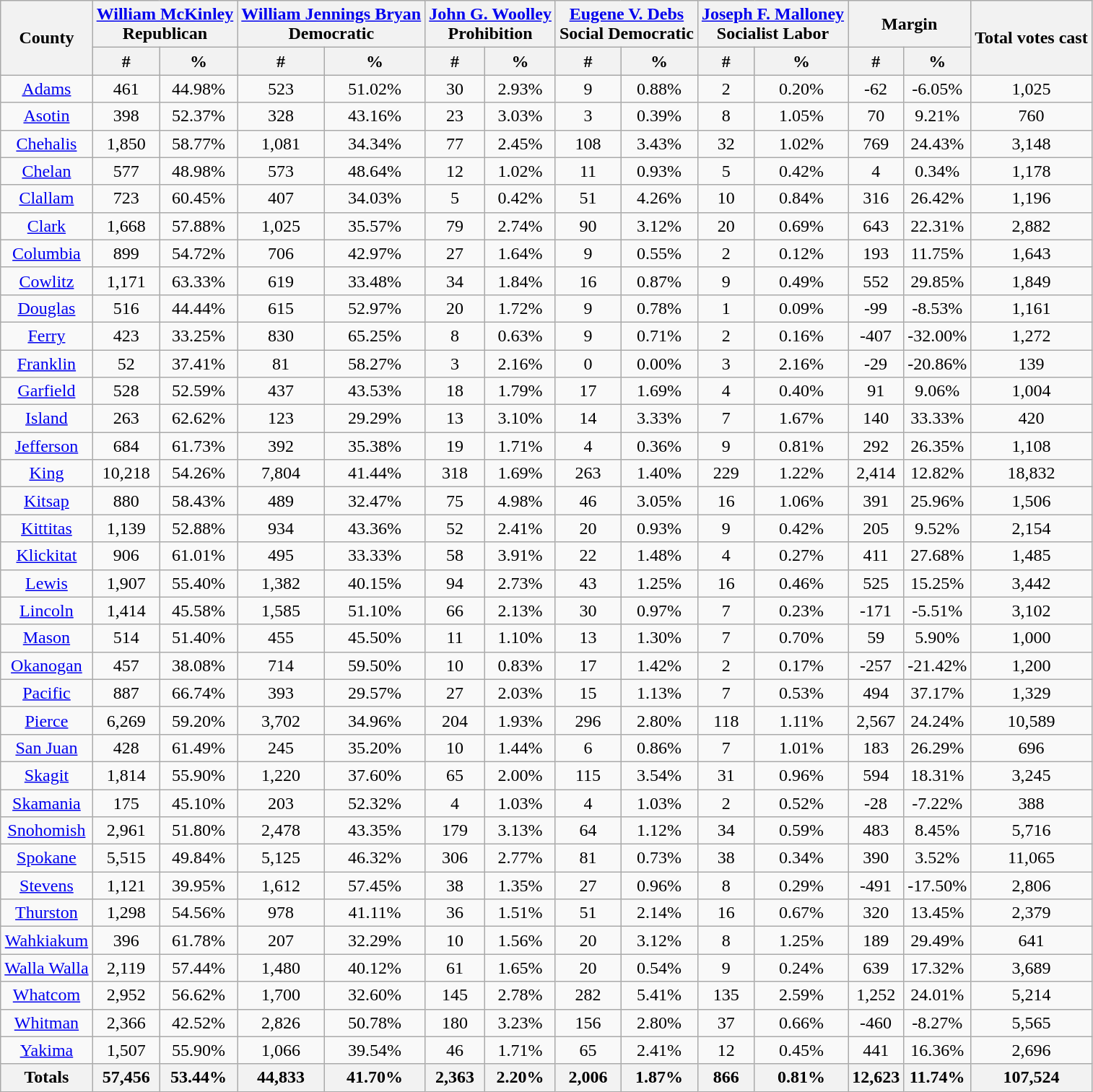<table class="wikitable sortable">
<tr>
<th style="text-align:center;" rowspan="2">County</th>
<th style="text-align:center;" colspan="2"><a href='#'>William McKinley</a><br>Republican</th>
<th style="text-align:center;" colspan="2"><a href='#'>William Jennings Bryan</a><br>Democratic</th>
<th style="text-align:center;" colspan="2"><a href='#'>John G. Woolley</a><br>Prohibition</th>
<th style="text-align:center;" colspan="2"><a href='#'>Eugene V. Debs</a><br>Social Democratic</th>
<th style="text-align:center;" colspan="2"><a href='#'>Joseph F. Malloney</a><br>Socialist Labor</th>
<th style="text-align:center;" colspan="2">Margin</th>
<th style="text-align:center;" rowspan="2">Total votes cast</th>
</tr>
<tr bgcolor="lightgrey">
<th style="text-align:center;" data-sort-type="number">#</th>
<th style="text-align:center;" data-sort-type="number">%</th>
<th style="text-align:center;" data-sort-type="number">#</th>
<th style="text-align:center;" data-sort-type="number">%</th>
<th style="text-align:center;" data-sort-type="number">#</th>
<th style="text-align:center;" data-sort-type="number">%</th>
<th style="text-align:center;" data-sort-type="number">#</th>
<th style="text-align:center;" data-sort-type="number">%</th>
<th style="text-align:center;" data-sort-type="number">#</th>
<th style="text-align:center;" data-sort-type="number">%</th>
<th style="text-align:center;" data-sort-type="number">#</th>
<th style="text-align:center;" data-sort-type="number">%</th>
</tr>
<tr style="text-align:center;">
<td><a href='#'>Adams</a></td>
<td>461</td>
<td>44.98%</td>
<td>523</td>
<td>51.02%</td>
<td>30</td>
<td>2.93%</td>
<td>9</td>
<td>0.88%</td>
<td>2</td>
<td>0.20%</td>
<td>-62</td>
<td>-6.05%</td>
<td>1,025</td>
</tr>
<tr style="text-align:center;">
<td><a href='#'>Asotin</a></td>
<td>398</td>
<td>52.37%</td>
<td>328</td>
<td>43.16%</td>
<td>23</td>
<td>3.03%</td>
<td>3</td>
<td>0.39%</td>
<td>8</td>
<td>1.05%</td>
<td>70</td>
<td>9.21%</td>
<td>760</td>
</tr>
<tr style="text-align:center;">
<td><a href='#'>Chehalis</a></td>
<td>1,850</td>
<td>58.77%</td>
<td>1,081</td>
<td>34.34%</td>
<td>77</td>
<td>2.45%</td>
<td>108</td>
<td>3.43%</td>
<td>32</td>
<td>1.02%</td>
<td>769</td>
<td>24.43%</td>
<td>3,148</td>
</tr>
<tr style="text-align:center;">
<td><a href='#'>Chelan</a></td>
<td>577</td>
<td>48.98%</td>
<td>573</td>
<td>48.64%</td>
<td>12</td>
<td>1.02%</td>
<td>11</td>
<td>0.93%</td>
<td>5</td>
<td>0.42%</td>
<td>4</td>
<td>0.34%</td>
<td>1,178</td>
</tr>
<tr style="text-align:center;">
<td><a href='#'>Clallam</a></td>
<td>723</td>
<td>60.45%</td>
<td>407</td>
<td>34.03%</td>
<td>5</td>
<td>0.42%</td>
<td>51</td>
<td>4.26%</td>
<td>10</td>
<td>0.84%</td>
<td>316</td>
<td>26.42%</td>
<td>1,196</td>
</tr>
<tr style="text-align:center;">
<td><a href='#'>Clark</a></td>
<td>1,668</td>
<td>57.88%</td>
<td>1,025</td>
<td>35.57%</td>
<td>79</td>
<td>2.74%</td>
<td>90</td>
<td>3.12%</td>
<td>20</td>
<td>0.69%</td>
<td>643</td>
<td>22.31%</td>
<td>2,882</td>
</tr>
<tr style="text-align:center;">
<td><a href='#'>Columbia</a></td>
<td>899</td>
<td>54.72%</td>
<td>706</td>
<td>42.97%</td>
<td>27</td>
<td>1.64%</td>
<td>9</td>
<td>0.55%</td>
<td>2</td>
<td>0.12%</td>
<td>193</td>
<td>11.75%</td>
<td>1,643</td>
</tr>
<tr style="text-align:center;">
<td><a href='#'>Cowlitz</a></td>
<td>1,171</td>
<td>63.33%</td>
<td>619</td>
<td>33.48%</td>
<td>34</td>
<td>1.84%</td>
<td>16</td>
<td>0.87%</td>
<td>9</td>
<td>0.49%</td>
<td>552</td>
<td>29.85%</td>
<td>1,849</td>
</tr>
<tr style="text-align:center;">
<td><a href='#'>Douglas</a></td>
<td>516</td>
<td>44.44%</td>
<td>615</td>
<td>52.97%</td>
<td>20</td>
<td>1.72%</td>
<td>9</td>
<td>0.78%</td>
<td>1</td>
<td>0.09%</td>
<td>-99</td>
<td>-8.53%</td>
<td>1,161</td>
</tr>
<tr style="text-align:center;">
<td><a href='#'>Ferry</a></td>
<td>423</td>
<td>33.25%</td>
<td>830</td>
<td>65.25%</td>
<td>8</td>
<td>0.63%</td>
<td>9</td>
<td>0.71%</td>
<td>2</td>
<td>0.16%</td>
<td>-407</td>
<td>-32.00%</td>
<td>1,272</td>
</tr>
<tr style="text-align:center;">
<td><a href='#'>Franklin</a></td>
<td>52</td>
<td>37.41%</td>
<td>81</td>
<td>58.27%</td>
<td>3</td>
<td>2.16%</td>
<td>0</td>
<td>0.00%</td>
<td>3</td>
<td>2.16%</td>
<td>-29</td>
<td>-20.86%</td>
<td>139</td>
</tr>
<tr style="text-align:center;">
<td><a href='#'>Garfield</a></td>
<td>528</td>
<td>52.59%</td>
<td>437</td>
<td>43.53%</td>
<td>18</td>
<td>1.79%</td>
<td>17</td>
<td>1.69%</td>
<td>4</td>
<td>0.40%</td>
<td>91</td>
<td>9.06%</td>
<td>1,004</td>
</tr>
<tr style="text-align:center;">
<td><a href='#'>Island</a></td>
<td>263</td>
<td>62.62%</td>
<td>123</td>
<td>29.29%</td>
<td>13</td>
<td>3.10%</td>
<td>14</td>
<td>3.33%</td>
<td>7</td>
<td>1.67%</td>
<td>140</td>
<td>33.33%</td>
<td>420</td>
</tr>
<tr style="text-align:center;">
<td><a href='#'>Jefferson</a></td>
<td>684</td>
<td>61.73%</td>
<td>392</td>
<td>35.38%</td>
<td>19</td>
<td>1.71%</td>
<td>4</td>
<td>0.36%</td>
<td>9</td>
<td>0.81%</td>
<td>292</td>
<td>26.35%</td>
<td>1,108</td>
</tr>
<tr style="text-align:center;">
<td><a href='#'>King</a></td>
<td>10,218</td>
<td>54.26%</td>
<td>7,804</td>
<td>41.44%</td>
<td>318</td>
<td>1.69%</td>
<td>263</td>
<td>1.40%</td>
<td>229</td>
<td>1.22%</td>
<td>2,414</td>
<td>12.82%</td>
<td>18,832</td>
</tr>
<tr style="text-align:center;">
<td><a href='#'>Kitsap</a></td>
<td>880</td>
<td>58.43%</td>
<td>489</td>
<td>32.47%</td>
<td>75</td>
<td>4.98%</td>
<td>46</td>
<td>3.05%</td>
<td>16</td>
<td>1.06%</td>
<td>391</td>
<td>25.96%</td>
<td>1,506</td>
</tr>
<tr style="text-align:center;">
<td><a href='#'>Kittitas</a></td>
<td>1,139</td>
<td>52.88%</td>
<td>934</td>
<td>43.36%</td>
<td>52</td>
<td>2.41%</td>
<td>20</td>
<td>0.93%</td>
<td>9</td>
<td>0.42%</td>
<td>205</td>
<td>9.52%</td>
<td>2,154</td>
</tr>
<tr style="text-align:center;">
<td><a href='#'>Klickitat</a></td>
<td>906</td>
<td>61.01%</td>
<td>495</td>
<td>33.33%</td>
<td>58</td>
<td>3.91%</td>
<td>22</td>
<td>1.48%</td>
<td>4</td>
<td>0.27%</td>
<td>411</td>
<td>27.68%</td>
<td>1,485</td>
</tr>
<tr style="text-align:center;">
<td><a href='#'>Lewis</a></td>
<td>1,907</td>
<td>55.40%</td>
<td>1,382</td>
<td>40.15%</td>
<td>94</td>
<td>2.73%</td>
<td>43</td>
<td>1.25%</td>
<td>16</td>
<td>0.46%</td>
<td>525</td>
<td>15.25%</td>
<td>3,442</td>
</tr>
<tr style="text-align:center;">
<td><a href='#'>Lincoln</a></td>
<td>1,414</td>
<td>45.58%</td>
<td>1,585</td>
<td>51.10%</td>
<td>66</td>
<td>2.13%</td>
<td>30</td>
<td>0.97%</td>
<td>7</td>
<td>0.23%</td>
<td>-171</td>
<td>-5.51%</td>
<td>3,102</td>
</tr>
<tr style="text-align:center;">
<td><a href='#'>Mason</a></td>
<td>514</td>
<td>51.40%</td>
<td>455</td>
<td>45.50%</td>
<td>11</td>
<td>1.10%</td>
<td>13</td>
<td>1.30%</td>
<td>7</td>
<td>0.70%</td>
<td>59</td>
<td>5.90%</td>
<td>1,000</td>
</tr>
<tr style="text-align:center;">
<td><a href='#'>Okanogan</a></td>
<td>457</td>
<td>38.08%</td>
<td>714</td>
<td>59.50%</td>
<td>10</td>
<td>0.83%</td>
<td>17</td>
<td>1.42%</td>
<td>2</td>
<td>0.17%</td>
<td>-257</td>
<td>-21.42%</td>
<td>1,200</td>
</tr>
<tr style="text-align:center;">
<td><a href='#'>Pacific</a></td>
<td>887</td>
<td>66.74%</td>
<td>393</td>
<td>29.57%</td>
<td>27</td>
<td>2.03%</td>
<td>15</td>
<td>1.13%</td>
<td>7</td>
<td>0.53%</td>
<td>494</td>
<td>37.17%</td>
<td>1,329</td>
</tr>
<tr style="text-align:center;">
<td><a href='#'>Pierce</a></td>
<td>6,269</td>
<td>59.20%</td>
<td>3,702</td>
<td>34.96%</td>
<td>204</td>
<td>1.93%</td>
<td>296</td>
<td>2.80%</td>
<td>118</td>
<td>1.11%</td>
<td>2,567</td>
<td>24.24%</td>
<td>10,589</td>
</tr>
<tr style="text-align:center;">
<td><a href='#'>San Juan</a></td>
<td>428</td>
<td>61.49%</td>
<td>245</td>
<td>35.20%</td>
<td>10</td>
<td>1.44%</td>
<td>6</td>
<td>0.86%</td>
<td>7</td>
<td>1.01%</td>
<td>183</td>
<td>26.29%</td>
<td>696</td>
</tr>
<tr style="text-align:center;">
<td><a href='#'>Skagit</a></td>
<td>1,814</td>
<td>55.90%</td>
<td>1,220</td>
<td>37.60%</td>
<td>65</td>
<td>2.00%</td>
<td>115</td>
<td>3.54%</td>
<td>31</td>
<td>0.96%</td>
<td>594</td>
<td>18.31%</td>
<td>3,245</td>
</tr>
<tr style="text-align:center;">
<td><a href='#'>Skamania</a></td>
<td>175</td>
<td>45.10%</td>
<td>203</td>
<td>52.32%</td>
<td>4</td>
<td>1.03%</td>
<td>4</td>
<td>1.03%</td>
<td>2</td>
<td>0.52%</td>
<td>-28</td>
<td>-7.22%</td>
<td>388</td>
</tr>
<tr style="text-align:center;">
<td><a href='#'>Snohomish</a></td>
<td>2,961</td>
<td>51.80%</td>
<td>2,478</td>
<td>43.35%</td>
<td>179</td>
<td>3.13%</td>
<td>64</td>
<td>1.12%</td>
<td>34</td>
<td>0.59%</td>
<td>483</td>
<td>8.45%</td>
<td>5,716</td>
</tr>
<tr style="text-align:center;">
<td><a href='#'>Spokane</a></td>
<td>5,515</td>
<td>49.84%</td>
<td>5,125</td>
<td>46.32%</td>
<td>306</td>
<td>2.77%</td>
<td>81</td>
<td>0.73%</td>
<td>38</td>
<td>0.34%</td>
<td>390</td>
<td>3.52%</td>
<td>11,065</td>
</tr>
<tr style="text-align:center;">
<td><a href='#'>Stevens</a></td>
<td>1,121</td>
<td>39.95%</td>
<td>1,612</td>
<td>57.45%</td>
<td>38</td>
<td>1.35%</td>
<td>27</td>
<td>0.96%</td>
<td>8</td>
<td>0.29%</td>
<td>-491</td>
<td>-17.50%</td>
<td>2,806</td>
</tr>
<tr style="text-align:center;">
<td><a href='#'>Thurston</a></td>
<td>1,298</td>
<td>54.56%</td>
<td>978</td>
<td>41.11%</td>
<td>36</td>
<td>1.51%</td>
<td>51</td>
<td>2.14%</td>
<td>16</td>
<td>0.67%</td>
<td>320</td>
<td>13.45%</td>
<td>2,379</td>
</tr>
<tr style="text-align:center;">
<td><a href='#'>Wahkiakum</a></td>
<td>396</td>
<td>61.78%</td>
<td>207</td>
<td>32.29%</td>
<td>10</td>
<td>1.56%</td>
<td>20</td>
<td>3.12%</td>
<td>8</td>
<td>1.25%</td>
<td>189</td>
<td>29.49%</td>
<td>641</td>
</tr>
<tr style="text-align:center;">
<td><a href='#'>Walla Walla</a></td>
<td>2,119</td>
<td>57.44%</td>
<td>1,480</td>
<td>40.12%</td>
<td>61</td>
<td>1.65%</td>
<td>20</td>
<td>0.54%</td>
<td>9</td>
<td>0.24%</td>
<td>639</td>
<td>17.32%</td>
<td>3,689</td>
</tr>
<tr style="text-align:center;">
<td><a href='#'>Whatcom</a></td>
<td>2,952</td>
<td>56.62%</td>
<td>1,700</td>
<td>32.60%</td>
<td>145</td>
<td>2.78%</td>
<td>282</td>
<td>5.41%</td>
<td>135</td>
<td>2.59%</td>
<td>1,252</td>
<td>24.01%</td>
<td>5,214</td>
</tr>
<tr style="text-align:center;">
<td><a href='#'>Whitman</a></td>
<td>2,366</td>
<td>42.52%</td>
<td>2,826</td>
<td>50.78%</td>
<td>180</td>
<td>3.23%</td>
<td>156</td>
<td>2.80%</td>
<td>37</td>
<td>0.66%</td>
<td>-460</td>
<td>-8.27%</td>
<td>5,565</td>
</tr>
<tr style="text-align:center;">
<td><a href='#'>Yakima</a></td>
<td>1,507</td>
<td>55.90%</td>
<td>1,066</td>
<td>39.54%</td>
<td>46</td>
<td>1.71%</td>
<td>65</td>
<td>2.41%</td>
<td>12</td>
<td>0.45%</td>
<td>441</td>
<td>16.36%</td>
<td>2,696</td>
</tr>
<tr>
<th>Totals</th>
<th>57,456</th>
<th>53.44%</th>
<th>44,833</th>
<th>41.70%</th>
<th>2,363</th>
<th>2.20%</th>
<th>2,006</th>
<th>1.87%</th>
<th>866</th>
<th>0.81%</th>
<th>12,623</th>
<th>11.74%</th>
<th>107,524</th>
</tr>
</table>
